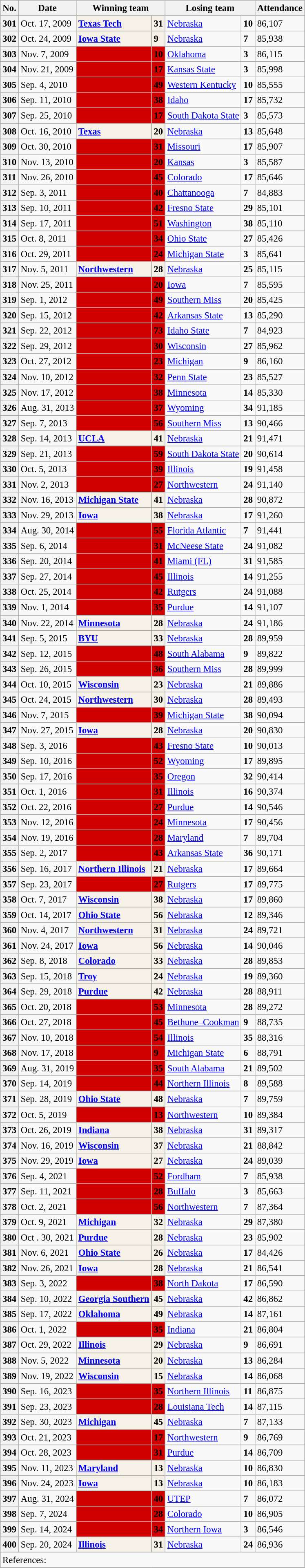<table class="wikitable" style="font-size: 95%">
<tr>
<th>No.</th>
<th>Date</th>
<th colspan=2>Winning team</th>
<th colspan=2>Losing team</th>
<th>Attendance</th>
</tr>
<tr>
<th>301</th>
<td>Oct. 17, 2009</td>
<td style="background: #F5F1E7;"><strong><a href='#'>Texas Tech</a></strong></td>
<td style="background: #F5F1E7;"><strong>31</strong></td>
<td> <a href='#'>Nebraska</a></td>
<td><strong>10</strong></td>
<td>86,107</td>
</tr>
<tr>
<th>302</th>
<td>Oct. 24, 2009</td>
<td style="background: #F5F1E7;"><strong><a href='#'>Iowa State</a></strong></td>
<td style="background: #F5F1E7;"><strong>9</strong></td>
<td><a href='#'>Nebraska</a></td>
<td><strong>7</strong></td>
<td>85,938</td>
</tr>
<tr>
<th>303</th>
<td>Nov. 7, 2009</td>
<td style="background: #d00000;"><strong></strong></td>
<td style="background: #d00000;"><strong>10</strong></td>
<td> <a href='#'>Oklahoma</a></td>
<td><strong>3</strong></td>
<td>86,115</td>
</tr>
<tr>
<th>304</th>
<td>Nov. 21, 2009</td>
<td style="background: #d00000;"><strong></strong></td>
<td style="background: #d00000;"><strong>17</strong></td>
<td><a href='#'>Kansas State</a></td>
<td><strong>3</strong></td>
<td>85,998</td>
</tr>
<tr>
<th>305</th>
<td>Sep. 4, 2010</td>
<td style="background: #d00000;"><strong> </strong></td>
<td style="background: #d00000;"><strong>49</strong></td>
<td><a href='#'>Western Kentucky</a></td>
<td><strong>10</strong></td>
<td>85,555</td>
</tr>
<tr>
<th>306</th>
<td>Sep. 11, 2010</td>
<td style="background: #d00000;"><strong> </strong></td>
<td style="background: #d00000;"><strong>38</strong></td>
<td><a href='#'>Idaho</a></td>
<td><strong>17</strong></td>
<td>85,732</td>
</tr>
<tr>
<th>307</th>
<td>Sep. 25, 2010</td>
<td style="background: #d00000;"><strong> </strong></td>
<td style="background: #d00000;"><strong>17</strong></td>
<td><a href='#'>South Dakota State</a></td>
<td><strong>3</strong></td>
<td>85,573</td>
</tr>
<tr>
<th>308</th>
<td>Oct. 16, 2010</td>
<td style="background: #F5F1E7;"><strong><a href='#'>Texas</a></strong></td>
<td style="background: #F5F1E7;"><strong>20</strong></td>
<td> <a href='#'>Nebraska</a></td>
<td><strong>13</strong></td>
<td>85,648</td>
</tr>
<tr>
<th>309</th>
<td>Oct. 30, 2010</td>
<td style="background: #d00000;"><strong> </strong></td>
<td style="background: #d00000;"><strong>31</strong></td>
<td> <a href='#'>Missouri</a></td>
<td><strong>17</strong></td>
<td>85,907</td>
</tr>
<tr>
<th>310</th>
<td>Nov. 13, 2010</td>
<td style="background: #d00000;"><strong> </strong></td>
<td style="background: #d00000;"><strong>20</strong></td>
<td><a href='#'>Kansas</a></td>
<td><strong>3</strong></td>
<td>85,587</td>
</tr>
<tr>
<th>311</th>
<td>Nov. 26, 2010</td>
<td style="background: #d00000;"><strong> </strong></td>
<td style="background: #d00000;"><strong>45</strong></td>
<td><a href='#'>Colorado</a></td>
<td><strong>17</strong></td>
<td>85,646</td>
</tr>
<tr>
<th>312</th>
<td>Sep. 3, 2011</td>
<td style="background: #d00000;"><strong> </strong></td>
<td style="background: #d00000;"><strong>40</strong></td>
<td><a href='#'>Chattanooga</a></td>
<td><strong>7</strong></td>
<td>84,883</td>
</tr>
<tr>
<th>313</th>
<td>Sep. 10, 2011</td>
<td style="background: #d00000;"><strong> </strong></td>
<td style="background: #d00000;"><strong>42</strong></td>
<td><a href='#'>Fresno State</a></td>
<td><strong>29</strong></td>
<td>85,101</td>
</tr>
<tr>
<th>314</th>
<td>Sep. 17, 2011</td>
<td style="background: #d00000;"><strong> </strong></td>
<td style="background: #d00000;"><strong>51</strong></td>
<td><a href='#'>Washington</a></td>
<td><strong>38</strong></td>
<td>85,110</td>
</tr>
<tr>
<th>315</th>
<td>Oct. 8, 2011</td>
<td style="background: #d00000;"><strong> </strong></td>
<td style="background: #d00000;"><strong>34</strong></td>
<td><a href='#'>Ohio State</a></td>
<td><strong>27</strong></td>
<td>85,426</td>
</tr>
<tr>
<th>316</th>
<td>Oct. 29, 2011</td>
<td style="background: #d00000;"><strong> </strong></td>
<td style="background: #d00000;"><strong>24</strong></td>
<td> <a href='#'>Michigan State</a></td>
<td><strong>3</strong></td>
<td>85,641</td>
</tr>
<tr>
<th>317</th>
<td>Nov. 5, 2011</td>
<td style="background: #F5F1E7;"><strong><a href='#'>Northwestern</a></strong></td>
<td style="background: #F5F1E7;"><strong>28</strong></td>
<td> <a href='#'>Nebraska</a></td>
<td><strong>25</strong></td>
<td>85,115</td>
</tr>
<tr>
<th>318</th>
<td>Nov. 25, 2011</td>
<td style="background: #d00000;"><strong> </strong></td>
<td style="background: #d00000;"><strong>20</strong></td>
<td><a href='#'>Iowa</a></td>
<td><strong>7</strong></td>
<td>85,595</td>
</tr>
<tr>
<th>319</th>
<td>Sep. 1, 2012</td>
<td style="background: #d00000;"><strong> </strong></td>
<td style="background: #d00000;"><strong>49</strong></td>
<td><a href='#'>Southern Miss</a></td>
<td><strong>20</strong></td>
<td>85,425</td>
</tr>
<tr>
<th>320</th>
<td>Sep. 15, 2012</td>
<td style="background: #d00000;"><strong></strong></td>
<td style="background: #d00000;"><strong>42</strong></td>
<td><a href='#'>Arkansas State</a></td>
<td><strong>13</strong></td>
<td>85,290</td>
</tr>
<tr>
<th>321</th>
<td>Sep. 22, 2012</td>
<td style="background: #d00000;"><strong> </strong></td>
<td style="background: #d00000;"><strong>73</strong></td>
<td><a href='#'>Idaho State</a></td>
<td><strong>7</strong></td>
<td>84,923</td>
</tr>
<tr>
<th>322</th>
<td>Sep. 29, 2012</td>
<td style="background: #d00000;"><strong> </strong></td>
<td style="background: #d00000;"><strong>30</strong></td>
<td><a href='#'>Wisconsin</a></td>
<td><strong>27</strong></td>
<td>85,962</td>
</tr>
<tr>
<th>323</th>
<td>Oct. 27, 2012</td>
<td style="background: #d00000;"><strong></strong></td>
<td style="background: #d00000;"><strong>23</strong></td>
<td> <a href='#'>Michigan</a></td>
<td><strong>9</strong></td>
<td>86,160</td>
</tr>
<tr>
<th>324</th>
<td>Nov. 10, 2012</td>
<td style="background: #d00000;"><strong> </strong></td>
<td style="background: #d00000;"><strong>32</strong></td>
<td><a href='#'>Penn State</a></td>
<td><strong>23</strong></td>
<td>85,527</td>
</tr>
<tr>
<th>325</th>
<td>Nov. 17, 2012</td>
<td style="background: #d00000;"><strong> </strong></td>
<td style="background: #d00000;"><strong>38</strong></td>
<td><a href='#'>Minnesota</a></td>
<td><strong>14</strong></td>
<td>85,330</td>
</tr>
<tr>
<th>326</th>
<td>Aug. 31, 2013</td>
<td style="background: #d00000;"><strong> </strong></td>
<td style="background: #d00000;"><strong>37</strong></td>
<td><a href='#'>Wyoming</a></td>
<td><strong>34</strong></td>
<td>91,185</td>
</tr>
<tr>
<th>327</th>
<td>Sep. 7, 2013</td>
<td style="background: #d00000;"><strong> </strong></td>
<td style="background: #d00000;"><strong>56</strong></td>
<td><a href='#'>Southern Miss</a></td>
<td><strong>13</strong></td>
<td>90,466</td>
</tr>
<tr>
<th>328</th>
<td>Sep. 14, 2013</td>
<td style="background: #F5F1E7;"><strong> <a href='#'>UCLA</a></strong></td>
<td style="background: #F5F1E7;"><strong>41</strong></td>
<td> <a href='#'>Nebraska</a></td>
<td><strong>21</strong></td>
<td>91,471</td>
</tr>
<tr>
<th>329</th>
<td>Sep. 21, 2013</td>
<td style="background: #d00000;"><strong></strong></td>
<td style="background: #d00000;"><strong>59</strong></td>
<td><a href='#'>South Dakota State</a></td>
<td><strong>20</strong></td>
<td>90,614</td>
</tr>
<tr>
<th>330</th>
<td>Oct. 5, 2013</td>
<td style="background: #d00000;"><strong></strong></td>
<td style="background: #d00000;"><strong>39</strong></td>
<td><a href='#'>Illinois</a></td>
<td><strong>19</strong></td>
<td>91,458</td>
</tr>
<tr>
<th>331</th>
<td>Nov. 2, 2013</td>
<td style="background: #d00000;"><strong></strong></td>
<td style="background: #d00000;"><strong>27</strong></td>
<td><a href='#'>Northwestern</a></td>
<td><strong>24</strong></td>
<td>91,140</td>
</tr>
<tr>
<th>332</th>
<td>Nov. 16, 2013</td>
<td style="background: #F5F1E7;"><strong> <a href='#'>Michigan State</a></strong></td>
<td style="background: #F5F1E7;"><strong>41</strong></td>
<td><a href='#'>Nebraska</a></td>
<td><strong>28</strong></td>
<td>90,872</td>
</tr>
<tr>
<th>333</th>
<td>Nov. 29, 2013</td>
<td style="background: #F5F1E7;"><strong><a href='#'>Iowa</a></strong></td>
<td style="background: #F5F1E7;"><strong>38</strong></td>
<td><a href='#'>Nebraska</a></td>
<td><strong>17</strong></td>
<td>91,260</td>
</tr>
<tr>
<th>334</th>
<td>Aug. 30, 2014</td>
<td style="background: #d00000;"><strong> </strong></td>
<td style="background: #d00000;"><strong>55</strong></td>
<td><a href='#'>Florida Atlantic</a></td>
<td><strong>7</strong></td>
<td>91,441</td>
</tr>
<tr>
<th>335</th>
<td>Sep. 6, 2014</td>
<td style="background: #d00000;"><strong> </strong></td>
<td style="background: #d00000;"><strong>31</strong></td>
<td><a href='#'>McNeese State</a></td>
<td><strong>24</strong></td>
<td>91,082</td>
</tr>
<tr>
<th>336</th>
<td>Sep. 20, 2014</td>
<td style="background: #d00000;"><strong> </strong></td>
<td style="background: #d00000;"><strong>41</strong></td>
<td><a href='#'>Miami (FL)</a></td>
<td><strong>31</strong></td>
<td>91,585</td>
</tr>
<tr>
<th>337</th>
<td>Sep. 27, 2014</td>
<td style="background: #d00000;"><strong> </strong></td>
<td style="background: #d00000;"><strong>45</strong></td>
<td><a href='#'>Illinois</a></td>
<td><strong>14</strong></td>
<td>91,255</td>
</tr>
<tr>
<th>338</th>
<td>Oct. 25, 2014</td>
<td style="background: #d00000;"><strong> </strong></td>
<td style="background: #d00000;"><strong>42</strong></td>
<td><a href='#'>Rutgers</a></td>
<td><strong>24</strong></td>
<td>91,088</td>
</tr>
<tr>
<th>339</th>
<td>Nov. 1, 2014</td>
<td style="background: #d00000;"><strong> </strong></td>
<td style="background: #d00000;"><strong>35</strong></td>
<td><a href='#'>Purdue</a></td>
<td><strong>14</strong></td>
<td>91,107</td>
</tr>
<tr>
<th>340</th>
<td>Nov. 22, 2014</td>
<td style="background: #F5F1E7;"><strong><a href='#'>Minnesota</a></strong></td>
<td style="background: #F5F1E7;"><strong>28</strong></td>
<td> <a href='#'>Nebraska</a></td>
<td><strong>24</strong></td>
<td>91,186</td>
</tr>
<tr>
<th>341</th>
<td>Sep. 5, 2015</td>
<td style="background: #F5F1E7;"><strong><a href='#'>BYU</a></strong></td>
<td style="background: #F5F1E7;"><strong>33</strong></td>
<td><a href='#'>Nebraska</a></td>
<td><strong>28</strong></td>
<td>89,959</td>
</tr>
<tr>
<th>342</th>
<td>Sep. 12, 2015</td>
<td style="background: #d00000;"><strong></strong></td>
<td style="background: #d00000;"><strong>48</strong></td>
<td><a href='#'>South Alabama</a></td>
<td><strong>9</strong></td>
<td>89,822</td>
</tr>
<tr>
<th>343</th>
<td>Sep. 26, 2015</td>
<td style="background: #d00000;"><strong></strong></td>
<td style="background: #d00000;"><strong>36</strong></td>
<td><a href='#'>Southern Miss</a></td>
<td><strong>28</strong></td>
<td>89,999</td>
</tr>
<tr>
<th>344</th>
<td>Oct. 10, 2015</td>
<td style="background: #F5F1E7;"><strong><a href='#'>Wisconsin</a></strong></td>
<td style="background: #F5F1E7;"><strong>23</strong></td>
<td><a href='#'>Nebraska</a></td>
<td><strong>21</strong></td>
<td>89,886</td>
</tr>
<tr>
<th>345</th>
<td>Oct. 24, 2015</td>
<td style="background: #F5F1E7;"><strong><a href='#'>Northwestern</a></strong></td>
<td style="background: #F5F1E7;"><strong>30</strong></td>
<td><a href='#'>Nebraska</a></td>
<td><strong>28</strong></td>
<td>89,493</td>
</tr>
<tr>
<th>346</th>
<td>Nov. 7, 2015</td>
<td style="background: #d00000;"><strong></strong></td>
<td style="background: #d00000;"><strong>39</strong></td>
<td> <a href='#'>Michigan State</a></td>
<td><strong>38</strong></td>
<td>90,094</td>
</tr>
<tr>
<th>347</th>
<td>Nov. 27, 2015</td>
<td style="background: #F5F1E7;"><strong> <a href='#'>Iowa</a></strong></td>
<td style="background: #F5F1E7;"><strong>28</strong></td>
<td><a href='#'>Nebraska</a></td>
<td><strong>20</strong></td>
<td>90,830</td>
</tr>
<tr>
<th>348</th>
<td>Sep. 3, 2016</td>
<td style="background: #d00000;"><strong></strong></td>
<td style="background: #d00000;"><strong>43</strong></td>
<td><a href='#'>Fresno State</a></td>
<td><strong>10</strong></td>
<td>90,013</td>
</tr>
<tr>
<th>349</th>
<td>Sep. 10, 2016</td>
<td style="background: #d00000;"><strong></strong></td>
<td style="background: #d00000;"><strong>52</strong></td>
<td><a href='#'>Wyoming</a></td>
<td><strong>17</strong></td>
<td>89,895</td>
</tr>
<tr>
<th>350</th>
<td>Sep. 17, 2016</td>
<td style="background: #d00000;"><strong></strong></td>
<td style="background: #d00000;"><strong>35</strong></td>
<td> <a href='#'>Oregon</a></td>
<td><strong>32</strong></td>
<td>90,414</td>
</tr>
<tr>
<th>351</th>
<td>Oct. 1, 2016</td>
<td style="background: #d00000;"><strong> </strong></td>
<td style="background: #d00000;"><strong>31</strong></td>
<td><a href='#'>Illinois</a></td>
<td><strong>16</strong></td>
<td>90,374</td>
</tr>
<tr>
<th>352</th>
<td>Oct. 22, 2016</td>
<td style="background: #d00000;"><strong> </strong></td>
<td style="background: #d00000;"><strong>27</strong></td>
<td><a href='#'>Purdue</a></td>
<td><strong>14</strong></td>
<td>90,546</td>
</tr>
<tr>
<th>353</th>
<td>Nov. 12, 2016</td>
<td style="background: #d00000;"><strong> </strong></td>
<td style="background: #d00000;"><strong>24</strong></td>
<td><a href='#'>Minnesota</a></td>
<td><strong>17</strong></td>
<td>90,456</td>
</tr>
<tr>
<th>354</th>
<td>Nov. 19, 2016</td>
<td style="background: #d00000;"><strong> </strong></td>
<td style="background: #d00000;"><strong>28</strong></td>
<td><a href='#'>Maryland</a></td>
<td><strong>7</strong></td>
<td>89,704</td>
</tr>
<tr>
<th>355</th>
<td>Sep. 2, 2017</td>
<td style="background: #d00000;"><strong></strong></td>
<td style="background: #d00000;"><strong>43</strong></td>
<td><a href='#'>Arkansas State</a></td>
<td><strong>36</strong></td>
<td>90,171</td>
</tr>
<tr>
<th>356</th>
<td>Sep. 16, 2017</td>
<td style="background: #F5F1E7;"><strong><a href='#'>Northern Illinois</a></strong></td>
<td style="background: #F5F1E7;"><strong>21</strong></td>
<td><a href='#'>Nebraska</a></td>
<td><strong>17</strong></td>
<td>89,664</td>
</tr>
<tr>
<th>357</th>
<td>Sep. 23, 2017</td>
<td style="background: #d00000;"><strong></strong></td>
<td style="background: #d00000;"><strong>27</strong></td>
<td><a href='#'>Rutgers</a></td>
<td><strong>17</strong></td>
<td>89,775</td>
</tr>
<tr>
<th>358</th>
<td>Oct. 7, 2017</td>
<td style="background: #F5F1E7;"><strong> <a href='#'>Wisconsin</a></strong></td>
<td style="background: #F5F1E7;"><strong>38</strong></td>
<td><a href='#'>Nebraska</a></td>
<td><strong>17</strong></td>
<td>89,860</td>
</tr>
<tr>
<th>359</th>
<td>Oct. 14, 2017</td>
<td style="background: #F5F1E7;"><strong> <a href='#'>Ohio State</a></strong></td>
<td style="background: #F5F1E7;"><strong>56</strong></td>
<td><a href='#'>Nebraska</a></td>
<td><strong>12</strong></td>
<td>89,346</td>
</tr>
<tr>
<th>360</th>
<td>Nov. 4, 2017</td>
<td style="background: #F5F1E7;"><strong><a href='#'>Northwestern</a></strong></td>
<td style="background: #F5F1E7;"><strong>31</strong></td>
<td><a href='#'>Nebraska</a></td>
<td><strong>24</strong></td>
<td>89,721</td>
</tr>
<tr>
<th>361</th>
<td>Nov. 24, 2017</td>
<td style="background: #F5F1E7;"><strong><a href='#'>Iowa</a></strong></td>
<td style="background: #F5F1E7;"><strong>56</strong></td>
<td><a href='#'>Nebraska</a></td>
<td><strong>14</strong></td>
<td>90,046</td>
</tr>
<tr>
<th>362</th>
<td>Sep. 8, 2018</td>
<td style="background: #F5F1E7;"><strong><a href='#'>Colorado</a></strong></td>
<td style="background: #F5F1E7;"><strong>33</strong></td>
<td><a href='#'>Nebraska</a></td>
<td><strong>28</strong></td>
<td>89,853</td>
</tr>
<tr>
<th>363</th>
<td>Sep. 15, 2018</td>
<td style="background: #F5F1E7;"><strong><a href='#'>Troy</a></strong></td>
<td style="background: #F5F1E7;"><strong>24</strong></td>
<td><a href='#'>Nebraska</a></td>
<td><strong>19</strong></td>
<td>89,360</td>
</tr>
<tr>
<th>364</th>
<td>Sep. 29, 2018</td>
<td style="background: #F5F1E7;"><strong><a href='#'>Purdue</a></strong></td>
<td style="background: #F5F1E7;"><strong>42</strong></td>
<td><a href='#'>Nebraska</a></td>
<td><strong>28</strong></td>
<td>88,911</td>
</tr>
<tr>
<th>365</th>
<td>Oct. 20, 2018</td>
<td style="background: #d00000;"><strong></strong></td>
<td style="background: #d00000;"><strong>53</strong></td>
<td><a href='#'>Minnesota</a></td>
<td><strong>28</strong></td>
<td>89,272</td>
</tr>
<tr>
<th>366</th>
<td>Oct. 27, 2018</td>
<td style="background: #d00000;"><strong></strong></td>
<td style="background: #d00000;"><strong>45</strong></td>
<td><a href='#'>Bethune–Cookman</a></td>
<td><strong>9</strong></td>
<td>88,735</td>
</tr>
<tr>
<th>367</th>
<td>Nov. 10, 2018</td>
<td style="background: #d00000;"><strong></strong></td>
<td style="background: #d00000;"><strong>54</strong></td>
<td><a href='#'>Illinois</a></td>
<td><strong>35</strong></td>
<td>88,316</td>
</tr>
<tr>
<th>368</th>
<td>Nov. 17, 2018</td>
<td style="background: #d00000;"><strong></strong></td>
<td style="background: #d00000;"><strong>9</strong></td>
<td><a href='#'>Michigan State</a></td>
<td><strong>6</strong></td>
<td>88,791</td>
</tr>
<tr>
<th>369</th>
<td>Aug. 31, 2019</td>
<td style="background: #d00000;"><strong> </strong></td>
<td style="background: #d00000;"><strong>35</strong></td>
<td><a href='#'>South Alabama</a></td>
<td><strong>21</strong></td>
<td>89,502</td>
</tr>
<tr>
<th>370</th>
<td>Sep. 14, 2019</td>
<td style="background: #d00000;"><strong></strong></td>
<td style="background: #d00000;"><strong>44</strong></td>
<td><a href='#'>Northern Illinois</a></td>
<td><strong>8</strong></td>
<td>89,588</td>
</tr>
<tr>
<th>371</th>
<td>Sep. 28, 2019</td>
<td style="background: #F5F1E7;"><strong> <a href='#'>Ohio State</a></strong></td>
<td style="background: #F5F1E7;"><strong>48</strong></td>
<td><a href='#'>Nebraska</a></td>
<td><strong>7</strong></td>
<td>89,759</td>
</tr>
<tr>
<th>372</th>
<td>Oct. 5, 2019</td>
<td style="background: #d00000;"><strong></strong></td>
<td style="background: #d00000;"><strong>13</strong></td>
<td><a href='#'>Northwestern</a></td>
<td><strong>10</strong></td>
<td>89,384</td>
</tr>
<tr>
<th>373</th>
<td>Oct. 26, 2019</td>
<td style="background: #F5F1E7;"><strong><a href='#'>Indiana</a></strong></td>
<td style="background: #F5F1E7;"><strong>38</strong></td>
<td><a href='#'>Nebraska</a></td>
<td><strong>31</strong></td>
<td>89,317</td>
</tr>
<tr>
<th>374</th>
<td>Nov. 16, 2019</td>
<td style="background: #F5F1E7;"><strong> <a href='#'>Wisconsin</a></strong></td>
<td style="background: #F5F1E7;"><strong>37</strong></td>
<td><a href='#'>Nebraska</a></td>
<td><strong>21</strong></td>
<td>88,842</td>
</tr>
<tr>
<th>375</th>
<td>Nov. 29, 2019</td>
<td style="background: #F5F1E7;"><strong> <a href='#'>Iowa</a></strong></td>
<td style="background: #F5F1E7;"><strong>27</strong></td>
<td><a href='#'>Nebraska</a></td>
<td><strong>24</strong></td>
<td>89,039</td>
</tr>
<tr>
<th>376</th>
<td>Sep. 4, 2021</td>
<td style="background: #d00000;"><strong></strong></td>
<td style="background: #d00000;"><strong>52</strong></td>
<td><a href='#'>Fordham</a></td>
<td><strong>7</strong></td>
<td>85,938</td>
</tr>
<tr>
<th>377</th>
<td>Sep. 11, 2021</td>
<td style="background: #d00000;"><strong></strong></td>
<td style="background: #d00000;"><strong>28</strong></td>
<td><a href='#'>Buffalo</a></td>
<td><strong>3</strong></td>
<td>85,663</td>
</tr>
<tr>
<th>378</th>
<td>Oct. 2, 2021</td>
<td style="background: #d00000;"><strong></strong></td>
<td style="background: #d00000;"><strong>56</strong></td>
<td><a href='#'>Northwestern</a></td>
<td><strong>7</strong></td>
<td>87,364</td>
</tr>
<tr>
<th>379</th>
<td>Oct. 9, 2021</td>
<td style="background: #F5F1E7;"><strong> <a href='#'>Michigan</a></strong></td>
<td style="background: #F5F1E7;"><strong>32</strong></td>
<td><a href='#'>Nebraska</a></td>
<td><strong>29</strong></td>
<td>87,380</td>
</tr>
<tr>
<th>380</th>
<td>Oct . 30, 2021</td>
<td style="background: #F5F1E7;"><strong><a href='#'>Purdue</a></strong></td>
<td style="background: #F5F1E7;"><strong>28</strong></td>
<td><a href='#'>Nebraska</a></td>
<td><strong>23</strong></td>
<td>85,902</td>
</tr>
<tr>
<th>381</th>
<td>Nov. 6, 2021</td>
<td style="background: #F5F1E7;"><strong> <a href='#'>Ohio State</a></strong></td>
<td style="background: #F5F1E7;"><strong>26</strong></td>
<td><a href='#'>Nebraska</a></td>
<td><strong>17</strong></td>
<td>84,426</td>
</tr>
<tr>
<th>382</th>
<td>Nov. 26, 2021</td>
<td style="background: #F5F1E7;"><strong> <a href='#'>Iowa</a></strong></td>
<td style="background: #F5F1E7;"><strong>28</strong></td>
<td><a href='#'>Nebraska</a></td>
<td><strong>21</strong></td>
<td>86,541</td>
</tr>
<tr>
<th>383</th>
<td>Sep. 3, 2022</td>
<td style="background: #d00000;"><strong></strong></td>
<td style="background: #d00000;"><strong>38</strong></td>
<td><a href='#'>North Dakota</a></td>
<td><strong>17</strong></td>
<td>86,590</td>
</tr>
<tr>
<th>384</th>
<td>Sep. 10, 2022</td>
<td style="background: #F5F1E7;"><strong><a href='#'>Georgia Southern</a></strong></td>
<td style="background: #F5F1E7;"><strong>45</strong></td>
<td><a href='#'>Nebraska</a></td>
<td><strong>42</strong></td>
<td>86,862</td>
</tr>
<tr>
<th>385</th>
<td>Sep. 17, 2022</td>
<td style="background: #F5F1E7;"><strong> <a href='#'>Oklahoma</a></strong></td>
<td style="background: #F5F1E7;"><strong>49</strong></td>
<td><a href='#'>Nebraska</a></td>
<td><strong>14</strong></td>
<td>87,161</td>
</tr>
<tr>
<th>386</th>
<td>Oct. 1, 2022</td>
<td style="background: #d00000;"><strong></strong></td>
<td style="background: #d00000;"><strong>35</strong></td>
<td><a href='#'>Indiana</a></td>
<td><strong>21</strong></td>
<td>86,804</td>
</tr>
<tr>
<th>387</th>
<td>Oct. 29, 2022</td>
<td style="background: #F5F1E7;"><strong> <a href='#'>Illinois</a></strong></td>
<td style="background: #F5F1E7;"><strong>29</strong></td>
<td><a href='#'>Nebraska</a></td>
<td><strong>9</strong></td>
<td>86,691</td>
</tr>
<tr>
<th>388</th>
<td>Nov. 5, 2022</td>
<td style="background: #F5F1E7;"><strong><a href='#'>Minnesota</a></strong></td>
<td style="background: #F5F1E7;"><strong>20</strong></td>
<td><a href='#'>Nebraska</a></td>
<td><strong>13</strong></td>
<td>86,284</td>
</tr>
<tr>
<th>389</th>
<td>Nov. 19, 2022</td>
<td style="background: #F5F1E7;"><strong><a href='#'>Wisconsin</a></strong></td>
<td style="background: #F5F1E7;"><strong>15</strong></td>
<td><a href='#'>Nebraska</a></td>
<td><strong>14</strong></td>
<td>86,068</td>
</tr>
<tr>
<th>390</th>
<td>Sep. 16, 2023</td>
<td style="background: #d00000;"><strong></strong></td>
<td style="background: #d00000;"><strong>35</strong></td>
<td><a href='#'>Northern Illinois</a></td>
<td><strong>11</strong></td>
<td>86,875</td>
</tr>
<tr>
<th>391</th>
<td>Sep. 23, 2023</td>
<td style="background: #d00000;"><strong></strong></td>
<td style="background: #d00000;"><strong>28</strong></td>
<td><a href='#'>Louisiana Tech</a></td>
<td><strong>14</strong></td>
<td>87,115</td>
</tr>
<tr>
<th>392</th>
<td>Sep. 30, 2023</td>
<td style="background: #F5F1E7;"><strong> <a href='#'>Michigan</a></strong></td>
<td style="background: #F5F1E7;"><strong>45</strong></td>
<td><a href='#'>Nebraska</a></td>
<td><strong>7</strong></td>
<td>87,133</td>
</tr>
<tr>
<th>393</th>
<td>Oct. 21, 2023</td>
<td style="background: #d00000;"><strong></strong></td>
<td style="background: #d00000;"><strong>17</strong></td>
<td><a href='#'>Northwestern</a></td>
<td><strong>9</strong></td>
<td>86,769</td>
</tr>
<tr>
<th>394</th>
<td>Oct. 28, 2023</td>
<td style="background: #d00000;"><strong></strong></td>
<td style="background: #d00000;"><strong>31</strong></td>
<td><a href='#'>Purdue</a></td>
<td><strong>14</strong></td>
<td>86,709</td>
</tr>
<tr>
<th>395</th>
<td>Nov. 11, 2023</td>
<td style="background: #F5F1E7;"><strong><a href='#'>Maryland</a></strong></td>
<td style="background: #F5F1E7;"><strong>13</strong></td>
<td><a href='#'>Nebraska</a></td>
<td><strong>10</strong></td>
<td>86,830</td>
</tr>
<tr>
<th>396</th>
<td>Nov. 24, 2023</td>
<td style="background: #F5F1E7;"><strong> <a href='#'>Iowa</a></strong></td>
<td style="background: #F5F1E7;"><strong>13</strong></td>
<td><a href='#'>Nebraska</a></td>
<td><strong>10</strong></td>
<td>86,183</td>
</tr>
<tr>
<th>397</th>
<td>Aug. 31, 2024</td>
<td style="background: #d00000;"><strong></strong></td>
<td style="background: #d00000;"><strong>40</strong></td>
<td><a href='#'>UTEP</a></td>
<td><strong>7</strong></td>
<td>86,072</td>
</tr>
<tr>
<th>398</th>
<td>Sep. 7, 2024</td>
<td style="background: #d00000;"><strong></strong></td>
<td style="background: #d00000;"><strong>28</strong></td>
<td><a href='#'>Colorado</a></td>
<td><strong>10</strong></td>
<td>86,905</td>
</tr>
<tr>
<th>399</th>
<td>Sep. 14, 2024</td>
<td style="background: #d00000;"><strong> </strong></td>
<td style="background: #d00000;"><strong>34</strong></td>
<td><a href='#'>Northern Iowa</a></td>
<td><strong>3</strong></td>
<td>86,546</td>
</tr>
<tr>
<th>400</th>
<td>Sep. 20, 2024</td>
<td style="background: #F5F1E7;"><strong> <a href='#'>Illinois</a></strong></td>
<td style="background: #F5F1E7;"><strong>31</strong></td>
<td> <a href='#'>Nebraska</a></td>
<td><strong>24</strong></td>
<td>86,936</td>
</tr>
<tr>
<td colspan=7>References: </td>
</tr>
</table>
